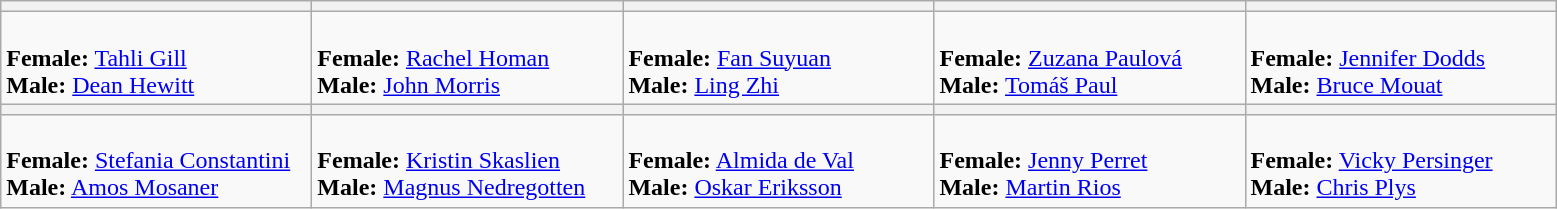<table class=wikitable>
<tr>
<th width=200></th>
<th width=200></th>
<th width=200></th>
<th width=200></th>
<th width=200></th>
</tr>
<tr>
<td><br><strong>Female:</strong> <a href='#'>Tahli Gill</a><br>
<strong>Male:</strong> <a href='#'>Dean Hewitt</a></td>
<td><br><strong>Female:</strong> <a href='#'>Rachel Homan</a><br>
<strong>Male:</strong> <a href='#'>John Morris</a></td>
<td><br><strong>Female:</strong> <a href='#'>Fan Suyuan</a><br>
<strong>Male:</strong> <a href='#'>Ling Zhi</a></td>
<td><br><strong>Female:</strong> <a href='#'>Zuzana Paulová</a><br>
<strong>Male:</strong> <a href='#'>Tomáš Paul</a></td>
<td><br><strong>Female:</strong> <a href='#'>Jennifer Dodds</a><br>
<strong>Male:</strong> <a href='#'>Bruce Mouat</a></td>
</tr>
<tr>
<th width=200></th>
<th width=200></th>
<th width=200></th>
<th width=200></th>
<th width=200></th>
</tr>
<tr>
<td><br><strong>Female:</strong> <a href='#'>Stefania Constantini</a><br>
<strong>Male:</strong> <a href='#'>Amos Mosaner</a></td>
<td><br><strong>Female:</strong> <a href='#'>Kristin Skaslien</a><br>
<strong>Male:</strong> <a href='#'>Magnus Nedregotten</a></td>
<td><br><strong>Female:</strong> <a href='#'>Almida de Val</a><br>
<strong>Male:</strong> <a href='#'>Oskar Eriksson</a></td>
<td><br><strong>Female:</strong> <a href='#'>Jenny Perret</a><br>
<strong>Male:</strong> <a href='#'>Martin Rios</a></td>
<td><br><strong>Female:</strong> <a href='#'>Vicky Persinger</a><br>
<strong>Male:</strong> <a href='#'>Chris Plys</a></td>
</tr>
</table>
